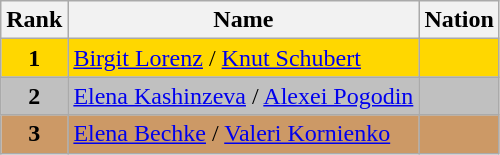<table class="wikitable">
<tr>
<th>Rank</th>
<th>Name</th>
<th>Nation</th>
</tr>
<tr bgcolor="gold">
<td align="center"><strong>1</strong></td>
<td><a href='#'>Birgit Lorenz</a> / <a href='#'>Knut Schubert</a></td>
<td></td>
</tr>
<tr bgcolor="silver">
<td align="center"><strong>2</strong></td>
<td><a href='#'>Elena Kashinzeva</a> / <a href='#'>Alexei Pogodin</a></td>
<td></td>
</tr>
<tr bgcolor="cc9966">
<td align="center"><strong>3</strong></td>
<td><a href='#'>Elena Bechke</a> / <a href='#'>Valeri Kornienko</a></td>
<td></td>
</tr>
</table>
